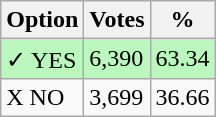<table class="wikitable">
<tr>
<th>Option</th>
<th>Votes</th>
<th>%</th>
</tr>
<tr>
<td style=background:#bbf8be>✓ YES</td>
<td style=background:#bbf8be>6,390</td>
<td style=background:#bbf8be>63.34</td>
</tr>
<tr>
<td>X NO</td>
<td>3,699</td>
<td>36.66</td>
</tr>
</table>
